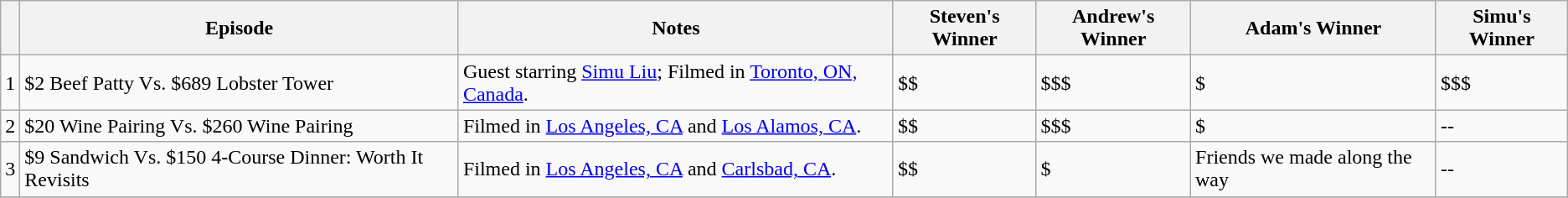<table class="wikitable">
<tr>
<th></th>
<th>Episode</th>
<th>Notes</th>
<th>Steven's Winner</th>
<th>Andrew's Winner</th>
<th>Adam's Winner</th>
<th>Simu's Winner</th>
</tr>
<tr>
<td>1</td>
<td>$2 Beef Patty Vs. $689 Lobster Tower</td>
<td>Guest starring <a href='#'>Simu Liu</a>; Filmed in <a href='#'>Toronto, ON, Canada</a>.</td>
<td>$$</td>
<td>$$$</td>
<td>$</td>
<td>$$$</td>
</tr>
<tr>
<td>2</td>
<td>$20 Wine Pairing Vs. $260 Wine Pairing</td>
<td>Filmed in <a href='#'>Los Angeles, CA</a> and <a href='#'>Los Alamos, CA</a>.</td>
<td>$$</td>
<td>$$$</td>
<td>$</td>
<td>--</td>
</tr>
<tr>
<td>3</td>
<td>$9 Sandwich Vs. $150 4-Course Dinner: Worth It Revisits</td>
<td>Filmed in <a href='#'>Los Angeles, CA</a> and <a href='#'>Carlsbad, CA</a>.</td>
<td>$$</td>
<td>$</td>
<td>Friends we made along the way</td>
<td>--</td>
</tr>
<tr>
</tr>
</table>
